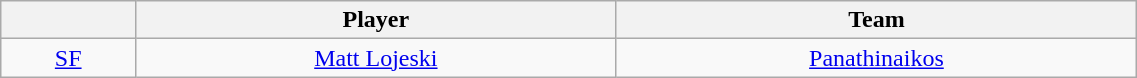<table class="wikitable" style="text-align: center;" width="60%">
<tr>
<th style="text-align:center;"></th>
<th style="text-align:center;">Player</th>
<th style="text-align:center;">Team</th>
</tr>
<tr>
<td style="text-align:center;"><a href='#'>SF</a></td>
<td> <a href='#'>Matt Lojeski</a></td>
<td><a href='#'>Panathinaikos</a></td>
</tr>
</table>
